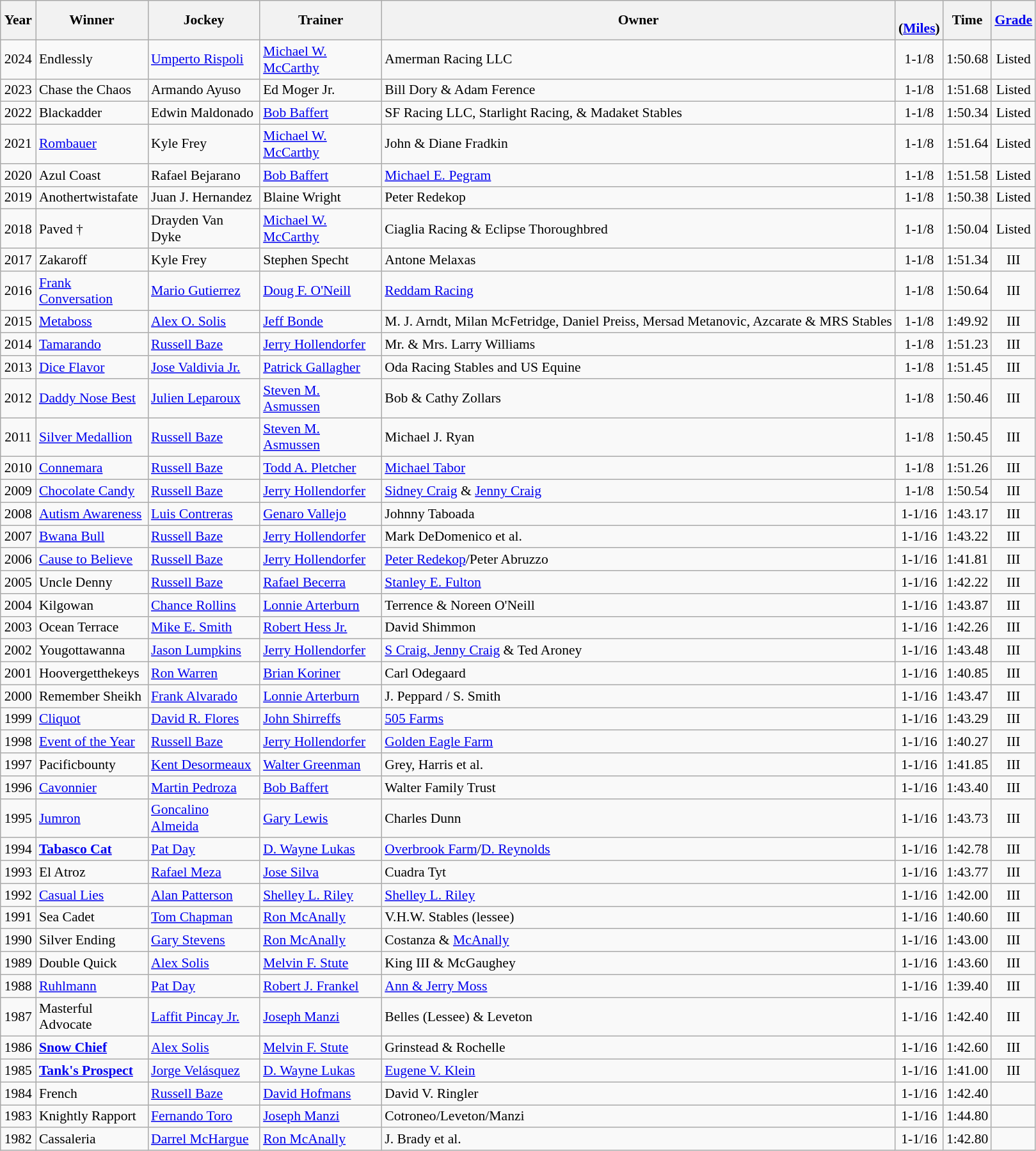<table class="wikitable sortable" style="font-size:90%">
<tr>
<th style="width:30px">Year</th>
<th style="width:110px">Winner</th>
<th style="width:110px">Jockey</th>
<th style="width:120px">Trainer</th>
<th>Owner<br></th>
<th style="width:25px"><br> <span>(<a href='#'>Miles</a>)</span></th>
<th style="width:25px">Time</th>
<th style="width:25px"><a href='#'>Grade</a></th>
</tr>
<tr>
<td align="center">2024</td>
<td>Endlessly</td>
<td><a href='#'>Umperto Rispoli</a></td>
<td><a href='#'>Michael W. McCarthy</a></td>
<td>Amerman Racing LLC</td>
<td align="center">1-<span>1/8</span></td>
<td align="center">1:50.68</td>
<td align="center">Listed</td>
</tr>
<tr>
<td align="center">2023</td>
<td>Chase the Chaos</td>
<td>Armando Ayuso</td>
<td>Ed Moger Jr.</td>
<td>Bill Dory & Adam Ference</td>
<td align="center">1-<span>1/8</span></td>
<td align="center">1:51.68</td>
<td align="center">Listed</td>
</tr>
<tr>
<td align="center">2022</td>
<td>Blackadder</td>
<td>Edwin Maldonado</td>
<td><a href='#'>Bob Baffert</a></td>
<td>SF Racing LLC, Starlight Racing, & Madaket Stables</td>
<td align="center">1-<span>1/8</span></td>
<td align="center">1:50.34</td>
<td align="center">Listed</td>
</tr>
<tr>
<td align="center">2021</td>
<td><a href='#'>Rombauer</a></td>
<td>Kyle Frey</td>
<td><a href='#'>Michael W. McCarthy</a></td>
<td>John & Diane Fradkin</td>
<td align="center">1-<span>1/8</span></td>
<td align="center">1:51.64</td>
<td align="center">Listed</td>
</tr>
<tr>
<td align="center">2020</td>
<td>Azul Coast</td>
<td>Rafael Bejarano</td>
<td><a href='#'>Bob Baffert</a></td>
<td><a href='#'>Michael E. Pegram</a></td>
<td align="center">1-<span>1/8</span></td>
<td align="center">1:51.58</td>
<td align="center">Listed</td>
</tr>
<tr>
<td align="center">2019</td>
<td>Anothertwistafate</td>
<td>Juan J. Hernandez</td>
<td>Blaine Wright</td>
<td>Peter Redekop</td>
<td align="center">1-<span>1/8</span></td>
<td align="center">1:50.38</td>
<td align="center">Listed</td>
</tr>
<tr>
<td align="center">2018</td>
<td>Paved †</td>
<td>Drayden Van Dyke</td>
<td><a href='#'>Michael W. McCarthy</a></td>
<td>Ciaglia Racing & Eclipse Thoroughbred</td>
<td align="center">1-<span>1/8</span></td>
<td align="center">1:50.04</td>
<td align="center">Listed</td>
</tr>
<tr>
<td align="center">2017</td>
<td>Zakaroff</td>
<td>Kyle Frey</td>
<td>Stephen Specht</td>
<td>Antone Melaxas</td>
<td align="center">1-<span>1/8</span></td>
<td align="center">1:51.34</td>
<td align="center">III</td>
</tr>
<tr>
<td align="center">2016</td>
<td><a href='#'>Frank Conversation</a></td>
<td><a href='#'>Mario Gutierrez</a></td>
<td><a href='#'>Doug F. O'Neill</a></td>
<td><a href='#'>Reddam Racing</a></td>
<td align="center">1-<span>1/8</span></td>
<td align="center">1:50.64</td>
<td align="center">III</td>
</tr>
<tr>
<td align="center">2015</td>
<td><a href='#'>Metaboss</a></td>
<td><a href='#'>Alex O. Solis</a></td>
<td><a href='#'>Jeff Bonde</a></td>
<td>M. J. Arndt, Milan McFetridge, Daniel Preiss, Mersad Metanovic, Azcarate & MRS Stables</td>
<td align="center">1-<span>1/8</span></td>
<td align="center">1:49.92</td>
<td align="center">III</td>
</tr>
<tr>
<td align="center">2014</td>
<td><a href='#'>Tamarando</a></td>
<td><a href='#'>Russell Baze</a></td>
<td><a href='#'>Jerry Hollendorfer</a></td>
<td>Mr. & Mrs. Larry Williams</td>
<td align="center">1-<span>1/8</span></td>
<td align="center">1:51.23</td>
<td align="center">III</td>
</tr>
<tr>
<td align="center">2013</td>
<td><a href='#'>Dice Flavor</a></td>
<td><a href='#'>Jose Valdivia Jr.</a></td>
<td><a href='#'>Patrick Gallagher</a></td>
<td>Oda Racing Stables and US Equine</td>
<td align="center">1-<span>1/8</span></td>
<td align="center">1:51.45</td>
<td align="center">III</td>
</tr>
<tr>
<td align="center">2012</td>
<td><a href='#'>Daddy Nose Best</a></td>
<td><a href='#'>Julien Leparoux</a></td>
<td><a href='#'>Steven M. Asmussen</a></td>
<td>Bob & Cathy Zollars</td>
<td align="center">1-<span>1/8</span></td>
<td align="center">1:50.46</td>
<td align="center">III</td>
</tr>
<tr>
<td align="center">2011</td>
<td><a href='#'>Silver Medallion</a></td>
<td><a href='#'>Russell Baze</a></td>
<td><a href='#'>Steven M. Asmussen</a></td>
<td>Michael J. Ryan</td>
<td align="center">1-<span>1/8</span></td>
<td align="center">1:50.45</td>
<td align="center">III</td>
</tr>
<tr>
<td align="center">2010</td>
<td><a href='#'>Connemara</a></td>
<td><a href='#'>Russell Baze</a></td>
<td><a href='#'>Todd A. Pletcher</a></td>
<td><a href='#'>Michael Tabor</a></td>
<td align="center">1-<span>1/8</span></td>
<td align="center">1:51.26</td>
<td align="center">III</td>
</tr>
<tr>
<td align="center">2009</td>
<td><a href='#'>Chocolate Candy</a></td>
<td><a href='#'>Russell Baze</a></td>
<td><a href='#'>Jerry Hollendorfer</a></td>
<td><a href='#'>Sidney Craig</a> & <a href='#'>Jenny Craig</a></td>
<td align="center">1-<span>1/8</span></td>
<td align="center">1:50.54</td>
<td align="center">III</td>
</tr>
<tr>
<td align="center">2008</td>
<td><a href='#'>Autism Awareness</a></td>
<td><a href='#'>Luis Contreras</a></td>
<td><a href='#'>Genaro Vallejo</a></td>
<td>Johnny Taboada</td>
<td align="center">1-<span>1/16</span></td>
<td align="center">1:43.17</td>
<td align="center">III</td>
</tr>
<tr>
<td align="center">2007</td>
<td><a href='#'>Bwana Bull</a></td>
<td><a href='#'>Russell Baze</a></td>
<td><a href='#'>Jerry Hollendorfer</a></td>
<td>Mark DeDomenico et al.</td>
<td align="center">1-<span>1/16</span></td>
<td align="center">1:43.22</td>
<td align="center">III</td>
</tr>
<tr>
<td align="center">2006</td>
<td><a href='#'>Cause to Believe</a></td>
<td><a href='#'>Russell Baze</a></td>
<td><a href='#'>Jerry Hollendorfer</a></td>
<td><a href='#'>Peter Redekop</a>/Peter Abruzzo</td>
<td align="center">1-<span>1/16</span></td>
<td align="center">1:41.81</td>
<td align="center">III</td>
</tr>
<tr>
<td align="center">2005</td>
<td>Uncle Denny</td>
<td><a href='#'>Russell Baze</a></td>
<td><a href='#'>Rafael Becerra</a></td>
<td><a href='#'>Stanley E. Fulton</a></td>
<td align="center">1-<span>1/16</span></td>
<td align="center">1:42.22</td>
<td align="center">III</td>
</tr>
<tr>
<td align="center">2004</td>
<td>Kilgowan</td>
<td><a href='#'>Chance Rollins</a></td>
<td><a href='#'>Lonnie Arterburn</a></td>
<td>Terrence & Noreen O'Neill</td>
<td align="center">1-<span>1/16</span></td>
<td align="center">1:43.87</td>
<td align="center">III</td>
</tr>
<tr>
<td align="center">2003</td>
<td>Ocean Terrace</td>
<td><a href='#'>Mike E. Smith</a></td>
<td><a href='#'>Robert Hess Jr.</a></td>
<td>David Shimmon</td>
<td align="center">1-<span>1/16</span></td>
<td align="center">1:42.26</td>
<td align="center">III</td>
</tr>
<tr>
<td align="center">2002</td>
<td>Yougottawanna</td>
<td><a href='#'>Jason Lumpkins</a></td>
<td><a href='#'>Jerry Hollendorfer</a></td>
<td><a href='#'>S Craig, Jenny Craig</a> & Ted Aroney</td>
<td align="center">1-<span>1/16</span></td>
<td align="center">1:43.48</td>
<td align="center">III</td>
</tr>
<tr>
<td align="center">2001</td>
<td>Hoovergetthekeys</td>
<td><a href='#'>Ron Warren</a></td>
<td><a href='#'>Brian Koriner</a></td>
<td>Carl Odegaard</td>
<td align="center">1-<span>1/16</span></td>
<td align="center">1:40.85</td>
<td align="center">III</td>
</tr>
<tr>
<td align="center">2000</td>
<td>Remember Sheikh</td>
<td><a href='#'>Frank Alvarado</a></td>
<td><a href='#'>Lonnie Arterburn</a></td>
<td>J. Peppard / S. Smith</td>
<td align="center">1-<span>1/16</span></td>
<td align="center">1:43.47</td>
<td align="center">III</td>
</tr>
<tr>
<td align="center">1999</td>
<td><a href='#'>Cliquot</a></td>
<td><a href='#'>David R. Flores</a></td>
<td><a href='#'>John Shirreffs</a></td>
<td><a href='#'>505 Farms</a></td>
<td align="center">1-<span>1/16</span></td>
<td align="center">1:43.29</td>
<td align="center">III</td>
</tr>
<tr>
<td align="center">1998</td>
<td><a href='#'>Event of the Year</a></td>
<td><a href='#'>Russell Baze</a></td>
<td><a href='#'>Jerry Hollendorfer</a></td>
<td><a href='#'>Golden Eagle Farm</a></td>
<td align="center">1-<span>1/16</span></td>
<td align="center">1:40.27</td>
<td align="center">III</td>
</tr>
<tr>
<td align="center">1997</td>
<td>Pacificbounty</td>
<td><a href='#'>Kent Desormeaux</a></td>
<td><a href='#'>Walter Greenman</a></td>
<td>Grey, Harris et al.</td>
<td align="center">1-<span>1/16</span></td>
<td align="center">1:41.85</td>
<td align="center">III</td>
</tr>
<tr>
<td align="center">1996</td>
<td><a href='#'>Cavonnier</a></td>
<td><a href='#'>Martin Pedroza</a></td>
<td><a href='#'>Bob Baffert</a></td>
<td>Walter Family Trust</td>
<td align="center">1-<span>1/16</span></td>
<td align="center">1:43.40</td>
<td align="center">III</td>
</tr>
<tr>
<td align="center">1995</td>
<td><a href='#'>Jumron</a></td>
<td><a href='#'>Goncalino Almeida</a></td>
<td><a href='#'>Gary Lewis</a></td>
<td>Charles Dunn</td>
<td align="center">1-<span>1/16</span></td>
<td align="center">1:43.73</td>
<td align="center">III</td>
</tr>
<tr>
<td align="center">1994</td>
<td><strong><a href='#'>Tabasco Cat</a></strong></td>
<td><a href='#'>Pat Day</a></td>
<td><a href='#'>D. Wayne Lukas</a></td>
<td><a href='#'>Overbrook Farm</a>/<a href='#'>D. Reynolds</a></td>
<td align="center">1-<span>1/16</span></td>
<td align="center">1:42.78</td>
<td align="center">III</td>
</tr>
<tr>
<td align="center">1993</td>
<td>El Atroz</td>
<td><a href='#'>Rafael Meza</a></td>
<td><a href='#'>Jose Silva</a></td>
<td>Cuadra Tyt</td>
<td align="center">1-<span>1/16</span></td>
<td align="center">1:43.77</td>
<td align="center">III</td>
</tr>
<tr>
<td align="center">1992</td>
<td><a href='#'>Casual Lies</a></td>
<td><a href='#'>Alan Patterson</a></td>
<td><a href='#'>Shelley L. Riley</a></td>
<td><a href='#'>Shelley L. Riley</a></td>
<td align="center">1-<span>1/16</span></td>
<td align="center">1:42.00</td>
<td align="center">III</td>
</tr>
<tr>
<td align="center">1991</td>
<td>Sea Cadet</td>
<td><a href='#'>Tom Chapman</a></td>
<td><a href='#'>Ron McAnally</a></td>
<td>V.H.W. Stables (lessee)</td>
<td align="center">1-<span>1/16</span></td>
<td align="center">1:40.60</td>
<td align="center">III</td>
</tr>
<tr>
<td align="center">1990</td>
<td>Silver Ending</td>
<td><a href='#'>Gary Stevens</a></td>
<td><a href='#'>Ron McAnally</a></td>
<td>Costanza & <a href='#'>McAnally</a></td>
<td align="center">1-<span>1/16</span></td>
<td align="center">1:43.00</td>
<td align="center">III</td>
</tr>
<tr>
<td align="center">1989</td>
<td>Double Quick</td>
<td><a href='#'>Alex Solis</a></td>
<td><a href='#'>Melvin F. Stute</a></td>
<td>King III & McGaughey</td>
<td align="center">1-<span>1/16</span></td>
<td align="center">1:43.60</td>
<td align="center">III</td>
</tr>
<tr>
<td align="center">1988</td>
<td><a href='#'>Ruhlmann</a></td>
<td><a href='#'>Pat Day</a></td>
<td><a href='#'>Robert J. Frankel</a></td>
<td><a href='#'>Ann & Jerry Moss</a></td>
<td align="center">1-<span>1/16</span></td>
<td align="center">1:39.40</td>
<td align="center">III</td>
</tr>
<tr>
<td align="center">1987</td>
<td>Masterful Advocate</td>
<td><a href='#'>Laffit Pincay Jr.</a></td>
<td><a href='#'>Joseph Manzi</a></td>
<td>Belles (Lessee) & Leveton</td>
<td align="center">1-<span>1/16</span></td>
<td align="center">1:42.40</td>
<td align="center">III</td>
</tr>
<tr>
<td align="center">1986</td>
<td><strong><a href='#'>Snow Chief</a></strong></td>
<td><a href='#'>Alex Solis</a></td>
<td><a href='#'>Melvin F. Stute</a></td>
<td>Grinstead & Rochelle</td>
<td align="center">1-<span>1/16</span></td>
<td align="center">1:42.60</td>
<td align="center">III</td>
</tr>
<tr>
<td align="center">1985</td>
<td><strong><a href='#'>Tank's Prospect</a></strong></td>
<td><a href='#'>Jorge Velásquez</a></td>
<td><a href='#'>D. Wayne Lukas</a></td>
<td><a href='#'>Eugene V. Klein</a></td>
<td align="center">1-<span>1/16</span></td>
<td align="center">1:41.00</td>
<td align="center">III</td>
</tr>
<tr>
<td align="center">1984</td>
<td>French </td>
<td><a href='#'>Russell Baze</a></td>
<td><a href='#'>David Hofmans</a></td>
<td>David V. Ringler</td>
<td align="center">1-<span>1/16</span></td>
<td align="center">1:42.40</td>
<td align="center"></td>
</tr>
<tr>
<td align="center">1983</td>
<td>Knightly Rapport</td>
<td><a href='#'>Fernando Toro</a></td>
<td><a href='#'>Joseph Manzi</a></td>
<td>Cotroneo/Leveton/Manzi</td>
<td align="center">1-<span>1/16</span></td>
<td align="center">1:44.80</td>
<td align="center"></td>
</tr>
<tr>
<td align="center">1982</td>
<td>Cassaleria</td>
<td><a href='#'>Darrel McHargue</a></td>
<td><a href='#'>Ron McAnally</a></td>
<td>J. Brady et al.</td>
<td align="center">1-<span>1/16</span></td>
<td align="center">1:42.80</td>
<td align="center"></td>
</tr>
</table>
